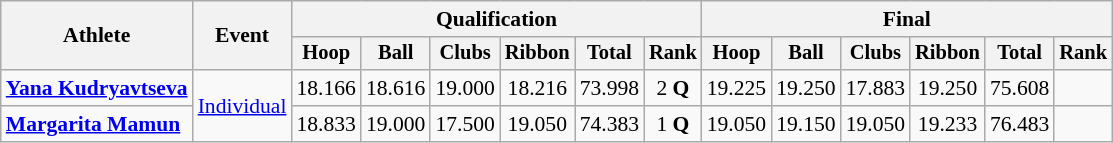<table class=wikitable style="font-size:90%">
<tr>
<th rowspan=2>Athlete</th>
<th rowspan=2>Event</th>
<th colspan=6>Qualification</th>
<th colspan=6>Final</th>
</tr>
<tr style="font-size:95%">
<th>Hoop</th>
<th>Ball</th>
<th>Clubs</th>
<th>Ribbon</th>
<th>Total</th>
<th>Rank</th>
<th>Hoop</th>
<th>Ball</th>
<th>Clubs</th>
<th>Ribbon</th>
<th>Total</th>
<th>Rank</th>
</tr>
<tr align=center>
<td align=left><strong><a href='#'>Yana Kudryavtseva</a></strong></td>
<td align=left rowspan=2><a href='#'>Individual</a></td>
<td>18.166</td>
<td>18.616</td>
<td>19.000</td>
<td>18.216</td>
<td>73.998</td>
<td>2 <strong>Q</strong></td>
<td>19.225</td>
<td>19.250</td>
<td>17.883</td>
<td>19.250</td>
<td>75.608</td>
<td></td>
</tr>
<tr align=center>
<td align=left><strong><a href='#'>Margarita Mamun</a></strong></td>
<td>18.833</td>
<td>19.000</td>
<td>17.500</td>
<td>19.050</td>
<td>74.383</td>
<td>1 <strong>Q</strong></td>
<td>19.050</td>
<td>19.150</td>
<td>19.050</td>
<td>19.233</td>
<td>76.483</td>
<td></td>
</tr>
</table>
